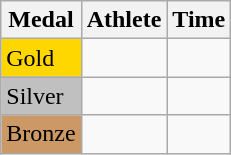<table class="wikitable">
<tr>
<th>Medal</th>
<th>Athlete</th>
<th>Time</th>
</tr>
<tr>
<td bgcolor="gold">Gold</td>
<td></td>
<td></td>
</tr>
<tr>
<td bgcolor="silver">Silver</td>
<td></td>
<td></td>
</tr>
<tr>
<td bgcolor="CC9966">Bronze</td>
<td></td>
<td></td>
</tr>
</table>
